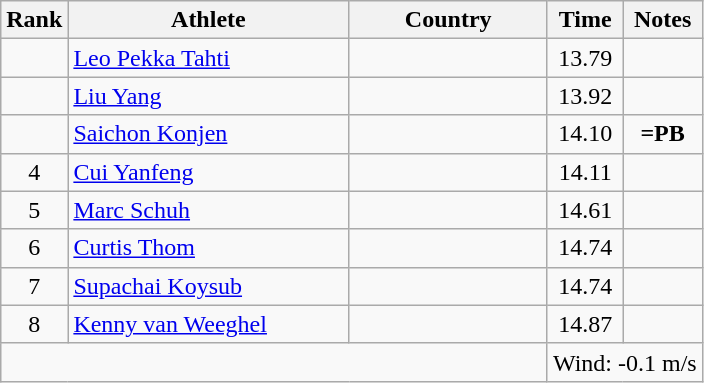<table class="wikitable sortable" style="text-align:center">
<tr>
<th>Rank</th>
<th style="width:180px">Athlete</th>
<th style="width:125px">Country</th>
<th>Time</th>
<th>Notes</th>
</tr>
<tr>
<td></td>
<td style="text-align:left;"><a href='#'>Leo Pekka Tahti</a></td>
<td style="text-align:left;"></td>
<td>13.79</td>
<td></td>
</tr>
<tr>
<td></td>
<td style="text-align:left;"><a href='#'>Liu Yang</a></td>
<td style="text-align:left;"></td>
<td>13.92</td>
<td></td>
</tr>
<tr>
<td></td>
<td style="text-align:left;"><a href='#'>Saichon Konjen</a></td>
<td style="text-align:left;"></td>
<td>14.10</td>
<td><strong>=PB</strong></td>
</tr>
<tr>
<td>4</td>
<td style="text-align:left;"><a href='#'>Cui Yanfeng</a></td>
<td style="text-align:left;"></td>
<td>14.11</td>
<td></td>
</tr>
<tr>
<td>5</td>
<td style="text-align:left;"><a href='#'>Marc Schuh</a></td>
<td style="text-align:left;"></td>
<td>14.61</td>
<td></td>
</tr>
<tr>
<td>6</td>
<td style="text-align:left;"><a href='#'>Curtis Thom</a></td>
<td style="text-align:left;"></td>
<td>14.74</td>
<td></td>
</tr>
<tr>
<td>7</td>
<td style="text-align:left;"><a href='#'>Supachai Koysub</a></td>
<td style="text-align:left;"></td>
<td>14.74</td>
<td></td>
</tr>
<tr>
<td>8</td>
<td style="text-align:left;"><a href='#'>Kenny van Weeghel</a></td>
<td style="text-align:left;"></td>
<td>14.87</td>
<td></td>
</tr>
<tr class="sortbottom">
<td colspan="3"></td>
<td colspan="2">Wind: -0.1 m/s</td>
</tr>
</table>
